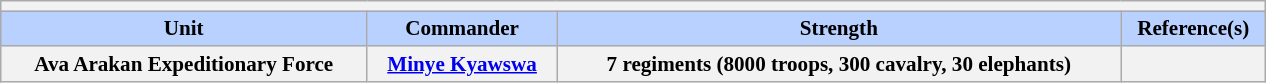<table class="wikitable collapsible" style="min-width:60em; margin:0.3em auto; font-size:88%;">
<tr>
<th colspan=5></th>
</tr>
<tr>
<th style="background-color:#B9D1FF">Unit</th>
<th style="background-color:#B9D1FF">Commander</th>
<th style="background-color:#B9D1FF">Strength</th>
<th style="background-color:#B9D1FF">Reference(s)</th>
</tr>
<tr>
<th colspan="1">Ava Arakan Expeditionary Force</th>
<th colspan="1"><a href='#'>Minye Kyawswa</a></th>
<th colspan="1">7 regiments (8000 troops, 300 cavalry, 30 elephants)</th>
<th colspan="1"></th>
</tr>
</table>
